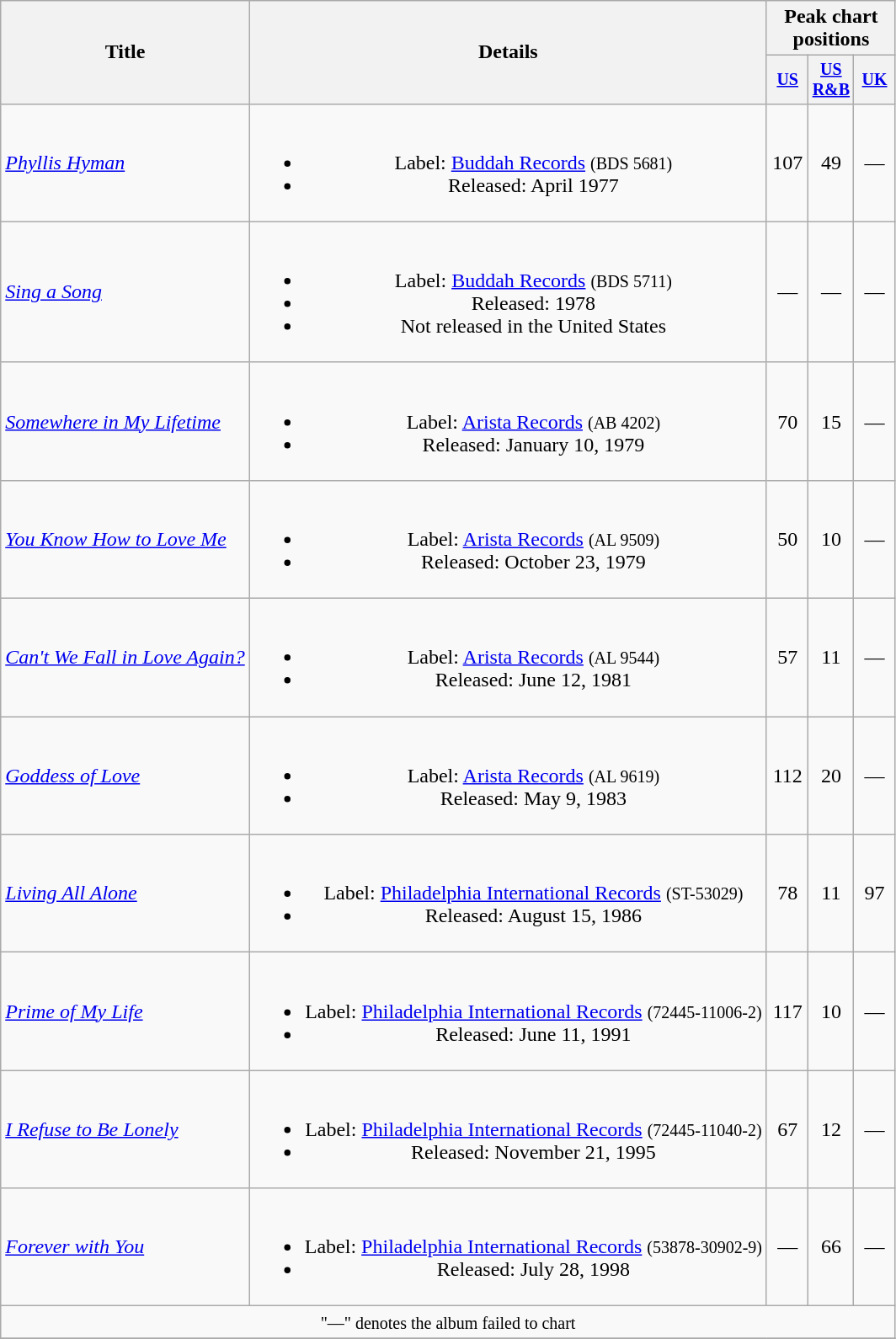<table class="wikitable plainrowheaders" style="text-align:center;">
<tr>
<th scope="col" rowspan="2">Title</th>
<th scope="col" rowspan="2">Details</th>
<th scope="col" colspan="3">Peak chart positions</th>
</tr>
<tr style="font-size:smaller;">
<th scope="col" style="width:2em"><a href='#'>US</a><br></th>
<th scope="col" style="width:2em"><a href='#'>US<br>R&B</a><br></th>
<th scope="col" style="width:2em"><a href='#'>UK</a><br></th>
</tr>
<tr>
<td align="left"><em><a href='#'>Phyllis Hyman</a></em></td>
<td><br><ul><li>Label: <a href='#'>Buddah Records</a> <small>(BDS 5681)</small></li><li>Released: April 1977</li></ul></td>
<td>107</td>
<td>49</td>
<td>—</td>
</tr>
<tr>
<td align="left"><em><a href='#'>Sing a Song</a></em></td>
<td><br><ul><li>Label: <a href='#'>Buddah Records</a> <small>(BDS 5711)</small></li><li>Released: 1978</li><li>Not released in the United States</li></ul></td>
<td>—</td>
<td>—</td>
<td>—</td>
</tr>
<tr>
<td align="left"><em><a href='#'>Somewhere in My Lifetime</a></em></td>
<td><br><ul><li>Label: <a href='#'>Arista Records</a> <small>(AB 4202)</small></li><li>Released: January 10, 1979</li></ul></td>
<td>70</td>
<td>15</td>
<td>—</td>
</tr>
<tr>
<td align="left"><em><a href='#'>You Know How to Love Me</a></em></td>
<td><br><ul><li>Label: <a href='#'>Arista Records</a> <small>(AL 9509)</small></li><li>Released: October 23, 1979</li></ul></td>
<td>50</td>
<td>10</td>
<td>—</td>
</tr>
<tr>
<td align="left"><em><a href='#'>Can't We Fall in Love Again?</a></em></td>
<td><br><ul><li>Label: <a href='#'>Arista Records</a> <small>(AL 9544)</small></li><li>Released: June 12, 1981</li></ul></td>
<td>57</td>
<td>11</td>
<td>—</td>
</tr>
<tr>
<td align="left"><em><a href='#'>Goddess of Love</a></em></td>
<td><br><ul><li>Label: <a href='#'>Arista Records</a> <small>(AL 9619)</small></li><li>Released: May 9, 1983</li></ul></td>
<td>112</td>
<td>20</td>
<td>—</td>
</tr>
<tr>
<td align="left"><em><a href='#'>Living All Alone</a></em></td>
<td><br><ul><li>Label: <a href='#'>Philadelphia International Records</a> <small>(ST-53029)</small></li><li>Released: August 15, 1986</li></ul></td>
<td>78</td>
<td>11</td>
<td>97</td>
</tr>
<tr>
<td align="left"><em><a href='#'>Prime of My Life</a></em></td>
<td><br><ul><li>Label: <a href='#'>Philadelphia International Records</a> <small>(72445-11006-2)</small></li><li>Released: June 11, 1991</li></ul></td>
<td>117</td>
<td>10</td>
<td>—</td>
</tr>
<tr>
<td align="left"><em><a href='#'>I Refuse to Be Lonely</a></em></td>
<td><br><ul><li>Label: <a href='#'>Philadelphia International Records</a> <small>(72445-11040-2)</small></li><li>Released: November 21, 1995</li></ul></td>
<td>67</td>
<td>12</td>
<td>—</td>
</tr>
<tr>
<td align="left"><em><a href='#'>Forever with You</a></em></td>
<td><br><ul><li>Label: <a href='#'>Philadelphia International Records</a> <small>(53878-30902-9)</small></li><li>Released: July 28, 1998</li></ul></td>
<td>—</td>
<td>66</td>
<td>—</td>
</tr>
<tr>
<td align="center" colspan="6"><small>"—" denotes the album failed to chart</small></td>
</tr>
<tr>
</tr>
</table>
